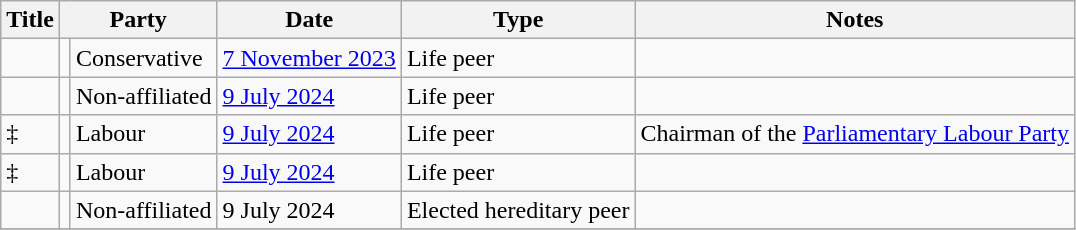<table class="wikitable sortable">
<tr>
<th>Title</th>
<th colspan=2>Party</th>
<th>Date</th>
<th>Type</th>
<th class=unsortable>Notes</th>
</tr>
<tr>
<td></td>
<td></td>
<td>Conservative</td>
<td><a href='#'>7 November 2023</a></td>
<td>Life peer</td>
<td></td>
</tr>
<tr>
<td></td>
<td></td>
<td>Non-affiliated</td>
<td><a href='#'>9 July 2024</a></td>
<td>Life peer</td>
<td></td>
</tr>
<tr>
<td> ‡</td>
<td></td>
<td>Labour</td>
<td><a href='#'>9 July 2024</a></td>
<td>Life peer</td>
<td>Chairman of the <a href='#'>Parliamentary Labour Party</a> </td>
</tr>
<tr>
<td> ‡</td>
<td></td>
<td>Labour</td>
<td><a href='#'>9 July 2024</a></td>
<td>Life peer</td>
<td></td>
</tr>
<tr>
<td></td>
<td></td>
<td>Non-affiliated</td>
<td>9 July 2024</td>
<td>Elected hereditary peer</td>
<td></td>
</tr>
<tr>
</tr>
</table>
